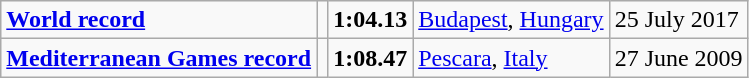<table class="wikitable">
<tr>
<td><strong><a href='#'>World record</a></strong></td>
<td></td>
<td><strong>1:04.13</strong></td>
<td><a href='#'>Budapest</a>, <a href='#'>Hungary</a></td>
<td>25 July 2017</td>
</tr>
<tr>
<td><strong><a href='#'>Mediterranean Games record</a></strong></td>
<td></td>
<td><strong>1:08.47</strong></td>
<td><a href='#'>Pescara</a>, <a href='#'>Italy</a></td>
<td>27 June 2009</td>
</tr>
</table>
